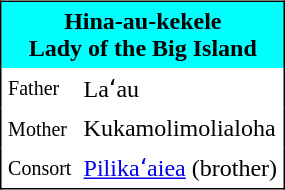<table tableborder="2" cellpadding="4" style="float:right; margin:5px 0 1em 1em; border:1px solid black; border-collapse:collapse; border-width:1px 1px 1px 1px; background:white; color:black;" width="15%">
<tr valign="top" style="background:#00FFFF;">
<th colspan="2"><strong>Hina-au-kekele</strong><br>Lady of the Big Island</th>
</tr>
<tr valign="top">
<td><small>Father</small></td>
<td>Laʻau</td>
</tr>
<tr valign="top">
<td><small>Mother</small></td>
<td>Kukamolimolialoha</td>
</tr>
<tr valign="top">
<td><small>Consort</small></td>
<td><a href='#'>Pilikaʻaiea</a> (brother)</td>
</tr>
<tr valign="top">
</tr>
</table>
